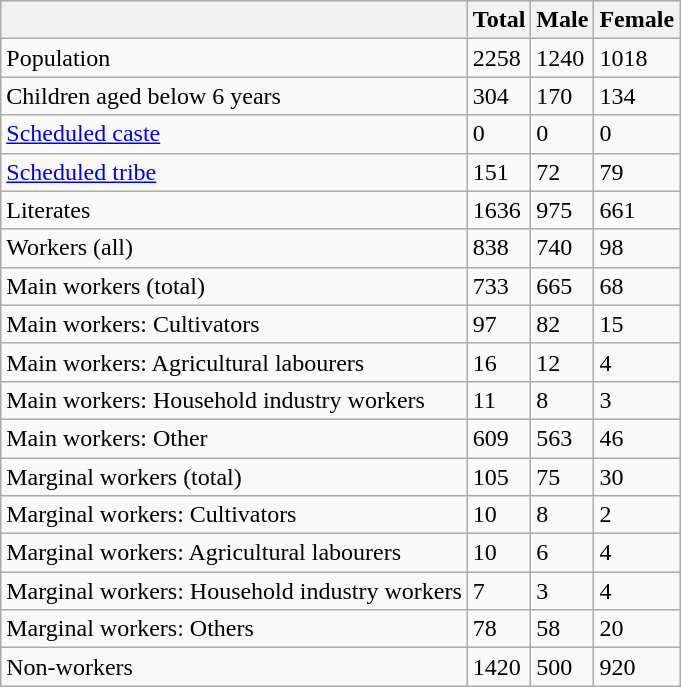<table class="wikitable sortable">
<tr>
<th></th>
<th>Total</th>
<th>Male</th>
<th>Female</th>
</tr>
<tr>
<td>Population</td>
<td>2258</td>
<td>1240</td>
<td>1018</td>
</tr>
<tr>
<td>Children aged below 6 years</td>
<td>304</td>
<td>170</td>
<td>134</td>
</tr>
<tr>
<td><a href='#'>Scheduled caste</a></td>
<td>0</td>
<td>0</td>
<td>0</td>
</tr>
<tr>
<td><a href='#'>Scheduled tribe</a></td>
<td>151</td>
<td>72</td>
<td>79</td>
</tr>
<tr>
<td>Literates</td>
<td>1636</td>
<td>975</td>
<td>661</td>
</tr>
<tr>
<td>Workers (all)</td>
<td>838</td>
<td>740</td>
<td>98</td>
</tr>
<tr>
<td>Main workers (total)</td>
<td>733</td>
<td>665</td>
<td>68</td>
</tr>
<tr>
<td>Main workers: Cultivators</td>
<td>97</td>
<td>82</td>
<td>15</td>
</tr>
<tr>
<td>Main workers: Agricultural labourers</td>
<td>16</td>
<td>12</td>
<td>4</td>
</tr>
<tr>
<td>Main workers: Household industry workers</td>
<td>11</td>
<td>8</td>
<td>3</td>
</tr>
<tr>
<td>Main workers: Other</td>
<td>609</td>
<td>563</td>
<td>46</td>
</tr>
<tr>
<td>Marginal workers (total)</td>
<td>105</td>
<td>75</td>
<td>30</td>
</tr>
<tr>
<td>Marginal workers: Cultivators</td>
<td>10</td>
<td>8</td>
<td>2</td>
</tr>
<tr>
<td>Marginal workers: Agricultural labourers</td>
<td>10</td>
<td>6</td>
<td>4</td>
</tr>
<tr>
<td>Marginal workers: Household industry workers</td>
<td>7</td>
<td>3</td>
<td>4</td>
</tr>
<tr>
<td>Marginal workers: Others</td>
<td>78</td>
<td>58</td>
<td>20</td>
</tr>
<tr>
<td>Non-workers</td>
<td>1420</td>
<td>500</td>
<td>920</td>
</tr>
</table>
